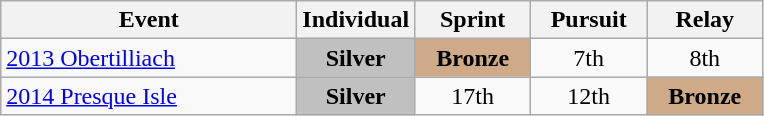<table class="wikitable" style="text-align: center;">
<tr>
<th style="width:190px;">Event</th>
<th style="width:70px;">Individual</th>
<th style="width:70px;">Sprint</th>
<th style="width:70px;">Pursuit</th>
<th style="width:70px;">Relay</th>
</tr>
<tr>
<td align=left> <a href='#'>2013 Obertilliach</a></td>
<td style="background:silver;"><strong>Silver</strong></td>
<td style="background:#cfaa88; width:70px;"><strong>Bronze</strong></td>
<td>7th</td>
<td>8th</td>
</tr>
<tr>
<td align=left> <a href='#'>2014 Presque Isle</a></td>
<td style="background:silver;"><strong>Silver</strong></td>
<td>17th</td>
<td>12th</td>
<td style="background:#cfaa88; width:70px;"><strong>Bronze</strong></td>
</tr>
</table>
